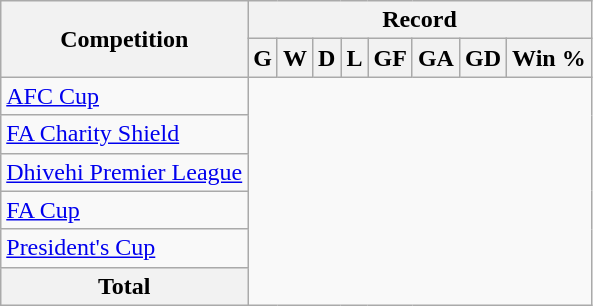<table class="wikitable" style="text-align: center">
<tr>
<th rowspan="2">Competition</th>
<th colspan="9">Record</th>
</tr>
<tr>
<th>G</th>
<th>W</th>
<th>D</th>
<th>L</th>
<th>GF</th>
<th>GA</th>
<th>GD</th>
<th>Win %</th>
</tr>
<tr>
<td style="text-align: left"><a href='#'>AFC Cup</a><br></td>
</tr>
<tr>
<td style="text-align: left"><a href='#'>FA Charity Shield</a><br></td>
</tr>
<tr>
<td style="text-align: left"><a href='#'>Dhivehi Premier League</a><br></td>
</tr>
<tr>
<td style="text-align: left"><a href='#'>FA Cup</a><br></td>
</tr>
<tr>
<td style="text-align: left"><a href='#'>President's Cup</a><br></td>
</tr>
<tr>
<th>Total<br></th>
</tr>
</table>
